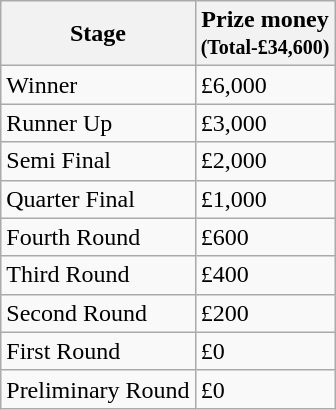<table class="wikitable">
<tr>
<th>Stage</th>
<th>Prize money<br><small>(Total-£34,600)</small></th>
</tr>
<tr>
<td>Winner</td>
<td>£6,000</td>
</tr>
<tr>
<td>Runner Up</td>
<td>£3,000</td>
</tr>
<tr>
<td>Semi Final</td>
<td>£2,000</td>
</tr>
<tr>
<td>Quarter Final</td>
<td>£1,000</td>
</tr>
<tr>
<td>Fourth Round</td>
<td>£600</td>
</tr>
<tr>
<td>Third Round</td>
<td>£400</td>
</tr>
<tr>
<td>Second Round</td>
<td>£200</td>
</tr>
<tr>
<td>First Round</td>
<td>£0</td>
</tr>
<tr>
<td>Preliminary Round</td>
<td>£0</td>
</tr>
</table>
